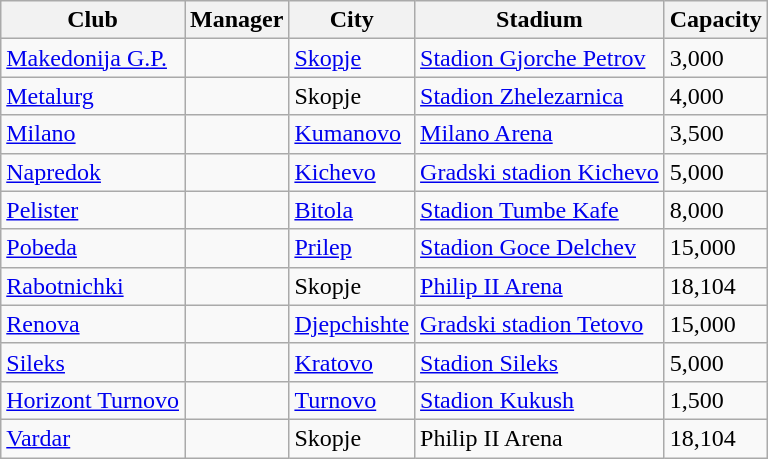<table class="wikitable sortable">
<tr>
<th>Club</th>
<th>Manager</th>
<th>City</th>
<th>Stadium</th>
<th>Capacity</th>
</tr>
<tr>
<td><a href='#'>Makedonija G.P.</a></td>
<td> </td>
<td><a href='#'>Skopje</a></td>
<td><a href='#'>Stadion Gjorche Petrov</a></td>
<td>3,000</td>
</tr>
<tr>
<td><a href='#'>Metalurg</a></td>
<td> </td>
<td>Skopje</td>
<td><a href='#'>Stadion Zhelezarnica</a></td>
<td>4,000</td>
</tr>
<tr>
<td><a href='#'>Milano</a></td>
<td> </td>
<td><a href='#'>Kumanovo</a></td>
<td><a href='#'>Milano Arena</a></td>
<td>3,500</td>
</tr>
<tr>
<td><a href='#'>Napredok</a></td>
<td> </td>
<td><a href='#'>Kichevo</a></td>
<td><a href='#'>Gradski stadion Kichevo</a></td>
<td>5,000</td>
</tr>
<tr>
<td><a href='#'>Pelister</a></td>
<td> </td>
<td><a href='#'>Bitola</a></td>
<td><a href='#'>Stadion Tumbe Kafe</a></td>
<td>8,000</td>
</tr>
<tr>
<td><a href='#'>Pobeda</a></td>
<td> </td>
<td><a href='#'>Prilep</a></td>
<td><a href='#'>Stadion Goce Delchev</a></td>
<td>15,000</td>
</tr>
<tr>
<td><a href='#'>Rabotnichki</a></td>
<td> </td>
<td>Skopje</td>
<td><a href='#'>Philip II Arena</a></td>
<td>18,104</td>
</tr>
<tr>
<td><a href='#'>Renova</a></td>
<td> </td>
<td><a href='#'>Djepchishte</a></td>
<td><a href='#'>Gradski stadion Tetovo</a></td>
<td>15,000</td>
</tr>
<tr>
<td><a href='#'>Sileks</a></td>
<td> </td>
<td><a href='#'>Kratovo</a></td>
<td><a href='#'>Stadion Sileks</a></td>
<td>5,000</td>
</tr>
<tr>
<td><a href='#'>Horizont Turnovo</a></td>
<td> </td>
<td><a href='#'>Turnovo</a></td>
<td><a href='#'>Stadion Kukush</a></td>
<td>1,500</td>
</tr>
<tr>
<td><a href='#'>Vardar</a></td>
<td> </td>
<td>Skopje</td>
<td>Philip II Arena</td>
<td>18,104</td>
</tr>
</table>
